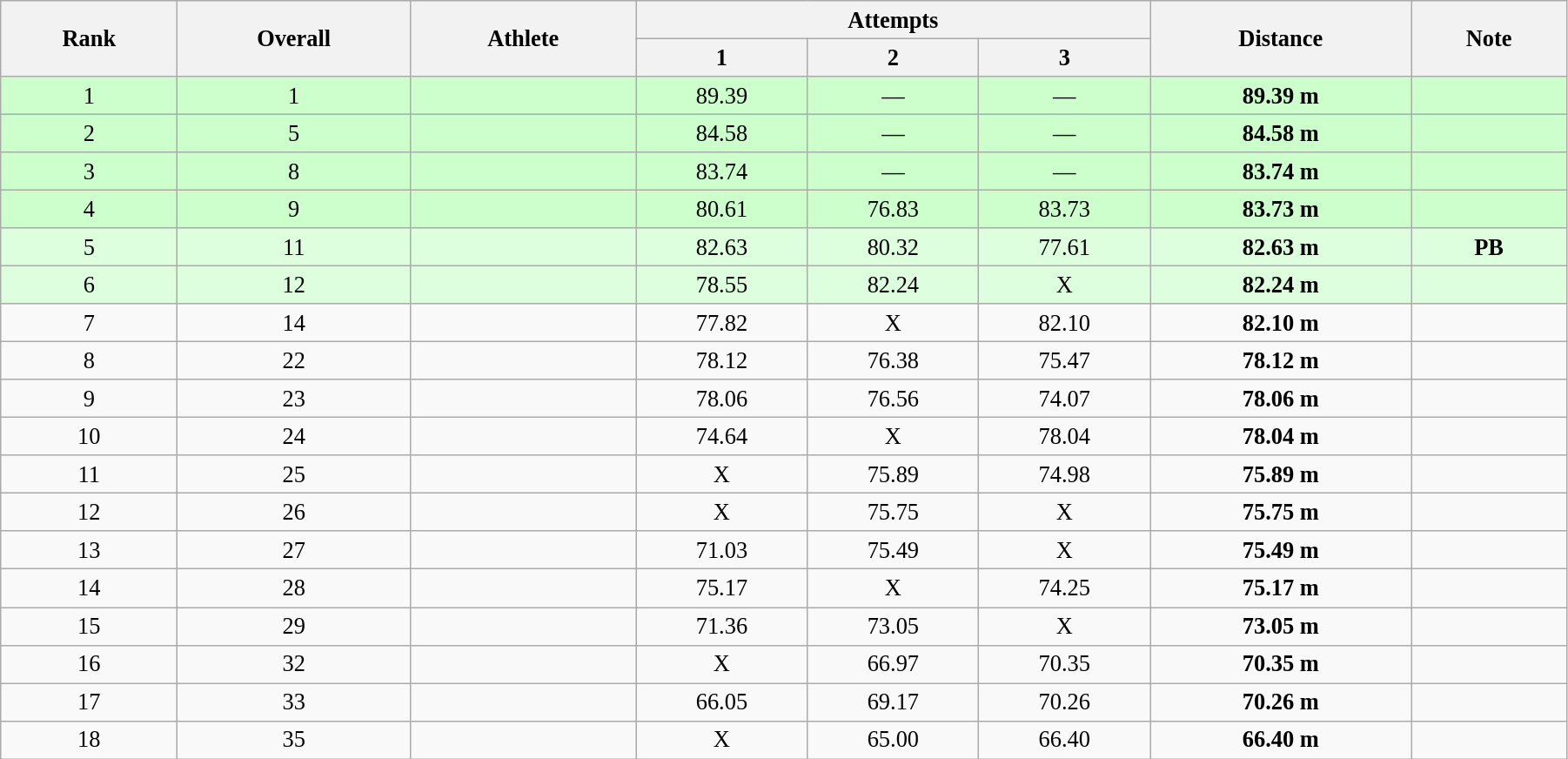<table class="wikitable" style=" text-align:center; font-size:110%;" width="95%">
<tr>
<th rowspan="2">Rank</th>
<th rowspan="2">Overall</th>
<th rowspan="2">Athlete</th>
<th colspan="3">Attempts</th>
<th rowspan="2">Distance</th>
<th rowspan="2">Note</th>
</tr>
<tr>
<th>1</th>
<th>2</th>
<th>3</th>
</tr>
<tr style="background:#ccffcc;">
<td>1</td>
<td>1</td>
<td align=left></td>
<td>89.39</td>
<td>—</td>
<td>—</td>
<td><strong>89.39 m </strong></td>
<td></td>
</tr>
<tr style="background:#ccffcc;">
<td>2</td>
<td>5</td>
<td align=left></td>
<td>84.58</td>
<td>—</td>
<td>—</td>
<td><strong>84.58 m </strong></td>
<td></td>
</tr>
<tr style="background:#ccffcc;">
<td>3</td>
<td>8</td>
<td align=left></td>
<td>83.74</td>
<td>—</td>
<td>—</td>
<td><strong>83.74 m </strong></td>
<td></td>
</tr>
<tr style="background:#ccffcc;">
<td>4</td>
<td>9</td>
<td align=left></td>
<td>80.61</td>
<td>76.83</td>
<td>83.73</td>
<td><strong>83.73 m </strong></td>
<td></td>
</tr>
<tr style="background:#ddffdd;">
<td>5</td>
<td>11</td>
<td align=left></td>
<td>82.63</td>
<td>80.32</td>
<td>77.61</td>
<td><strong>82.63 m </strong></td>
<td><strong>PB</strong></td>
</tr>
<tr style="background:#ddffdd;">
<td>6</td>
<td>12</td>
<td align=left></td>
<td>78.55</td>
<td>82.24</td>
<td>X</td>
<td><strong>82.24 m </strong></td>
<td></td>
</tr>
<tr>
<td>7</td>
<td>14</td>
<td align=left></td>
<td>77.82</td>
<td>X</td>
<td>82.10</td>
<td><strong>82.10 m </strong></td>
<td></td>
</tr>
<tr>
<td>8</td>
<td>22</td>
<td align=left></td>
<td>78.12</td>
<td>76.38</td>
<td>75.47</td>
<td><strong>78.12 m </strong></td>
<td></td>
</tr>
<tr>
<td>9</td>
<td>23</td>
<td align=left></td>
<td>78.06</td>
<td>76.56</td>
<td>74.07</td>
<td><strong>78.06 m </strong></td>
<td></td>
</tr>
<tr>
<td>10</td>
<td>24</td>
<td align=left></td>
<td>74.64</td>
<td>X</td>
<td>78.04</td>
<td><strong>78.04 m </strong></td>
<td></td>
</tr>
<tr>
<td>11</td>
<td>25</td>
<td align=left></td>
<td>X</td>
<td>75.89</td>
<td>74.98</td>
<td><strong>75.89 m </strong></td>
<td></td>
</tr>
<tr>
<td>12</td>
<td>26</td>
<td align=left></td>
<td>X</td>
<td>75.75</td>
<td>X</td>
<td><strong>75.75 m </strong></td>
<td></td>
</tr>
<tr>
<td>13</td>
<td>27</td>
<td align=left></td>
<td>71.03</td>
<td>75.49</td>
<td>X</td>
<td><strong>75.49 m </strong></td>
</tr>
<tr>
<td>14</td>
<td>28</td>
<td align=left></td>
<td>75.17</td>
<td>X</td>
<td>74.25</td>
<td><strong>75.17 m </strong></td>
<td></td>
</tr>
<tr>
<td>15</td>
<td>29</td>
<td align=left></td>
<td>71.36</td>
<td>73.05</td>
<td>X</td>
<td><strong>73.05 m </strong></td>
<td></td>
</tr>
<tr>
<td>16</td>
<td>32</td>
<td align=left></td>
<td>X</td>
<td>66.97</td>
<td>70.35</td>
<td><strong>70.35 m </strong></td>
<td></td>
</tr>
<tr>
<td>17</td>
<td>33</td>
<td align=left></td>
<td>66.05</td>
<td>69.17</td>
<td>70.26</td>
<td><strong>70.26 m </strong></td>
<td></td>
</tr>
<tr>
<td>18</td>
<td>35</td>
<td align=left></td>
<td>X</td>
<td>65.00</td>
<td>66.40</td>
<td><strong>66.40 m </strong></td>
<td></td>
</tr>
</table>
